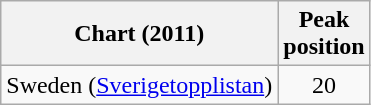<table class="wikitable">
<tr>
<th>Chart (2011)</th>
<th>Peak<br>position</th>
</tr>
<tr>
<td>Sweden (<a href='#'>Sverigetopplistan</a>)</td>
<td align="center">20</td>
</tr>
</table>
